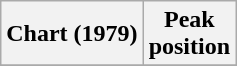<table class="wikitable plainrowheaders">
<tr>
<th scope="col">Chart (1979)</th>
<th scope="col">Peak<br>position</th>
</tr>
<tr>
</tr>
</table>
